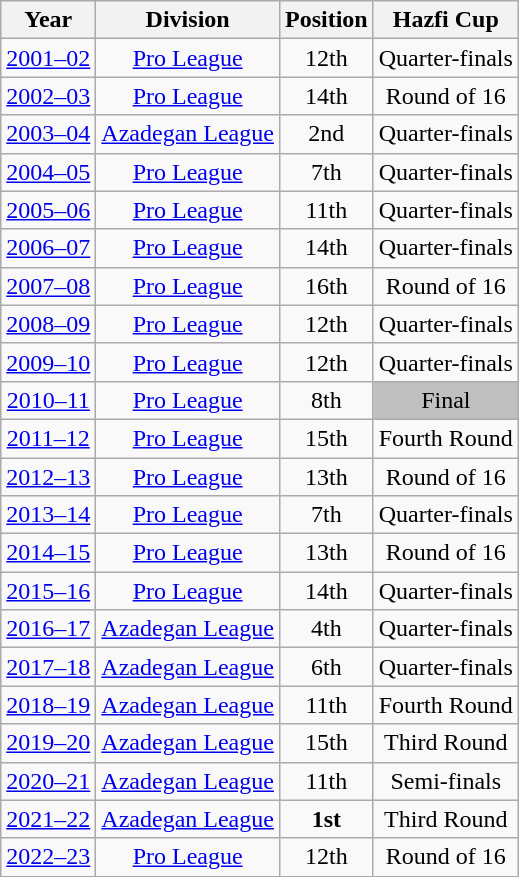<table class="wikitable">
<tr>
<th>Year</th>
<th>Division</th>
<th>Position</th>
<th>Hazfi Cup</th>
</tr>
<tr style="text-align:center;">
<td><a href='#'>2001–02</a></td>
<td><a href='#'>Pro League</a></td>
<td>12th</td>
<td>Quarter-finals</td>
</tr>
<tr style="text-align:center;">
<td><a href='#'>2002–03</a></td>
<td><a href='#'>Pro League</a></td>
<td>14th </td>
<td>Round of 16</td>
</tr>
<tr style="text-align:center;">
<td><a href='#'>2003–04</a></td>
<td><a href='#'>Azadegan League</a></td>
<td>2nd </td>
<td>Quarter-finals</td>
</tr>
<tr style="text-align:center;">
<td><a href='#'>2004–05</a></td>
<td><a href='#'>Pro League</a></td>
<td>7th</td>
<td>Quarter-finals</td>
</tr>
<tr style="text-align:center;">
<td><a href='#'>2005–06</a></td>
<td><a href='#'>Pro League</a></td>
<td>11th</td>
<td>Quarter-finals</td>
</tr>
<tr style="text-align:center;">
<td><a href='#'>2006–07</a></td>
<td><a href='#'>Pro League</a></td>
<td>14th</td>
<td>Quarter-finals</td>
</tr>
<tr style="text-align:center;">
<td><a href='#'>2007–08</a></td>
<td><a href='#'>Pro League</a></td>
<td>16th</td>
<td>Round of 16</td>
</tr>
<tr style="text-align:center;">
<td><a href='#'>2008–09</a></td>
<td><a href='#'>Pro League</a></td>
<td>12th</td>
<td>Quarter-finals</td>
</tr>
<tr style="text-align:center;">
<td><a href='#'>2009–10</a></td>
<td><a href='#'>Pro League</a></td>
<td>12th</td>
<td>Quarter-finals</td>
</tr>
<tr style="text-align:center;">
<td><a href='#'>2010–11</a></td>
<td><a href='#'>Pro League</a></td>
<td>8th</td>
<td style="background:silver;">Final</td>
</tr>
<tr style="text-align:center;">
<td><a href='#'>2011–12</a></td>
<td><a href='#'>Pro League</a></td>
<td>15th</td>
<td>Fourth Round</td>
</tr>
<tr style="text-align:center;">
<td><a href='#'>2012–13</a></td>
<td><a href='#'>Pro League</a></td>
<td>13th</td>
<td>Round of 16</td>
</tr>
<tr style="text-align:center;">
<td><a href='#'>2013–14</a></td>
<td><a href='#'>Pro League</a></td>
<td>7th</td>
<td>Quarter-finals</td>
</tr>
<tr style="text-align:center;">
<td><a href='#'>2014–15</a></td>
<td><a href='#'>Pro League</a></td>
<td>13th</td>
<td>Round of 16</td>
</tr>
<tr style="text-align:center;">
<td><a href='#'>2015–16</a></td>
<td><a href='#'>Pro League</a></td>
<td>14th</td>
<td>Quarter-finals</td>
</tr>
<tr style="text-align:center;">
<td><a href='#'>2016–17</a></td>
<td><a href='#'>Azadegan League</a></td>
<td>4th</td>
<td>Quarter-finals</td>
</tr>
<tr style="text-align:center;">
<td><a href='#'>2017–18</a></td>
<td><a href='#'>Azadegan League</a></td>
<td>6th</td>
<td>Quarter-finals</td>
</tr>
<tr style="text-align:center;">
<td><a href='#'>2018–19</a></td>
<td><a href='#'>Azadegan League</a></td>
<td>11th</td>
<td>Fourth Round</td>
</tr>
<tr style="text-align:center;">
<td><a href='#'>2019–20</a></td>
<td><a href='#'>Azadegan League</a></td>
<td>15th</td>
<td>Third Round</td>
</tr>
<tr style="text-align:center;">
<td><a href='#'>2020–21</a></td>
<td><a href='#'>Azadegan League</a></td>
<td>11th</td>
<td>Semi-finals</td>
</tr>
<tr style="text-align:center;">
<td><a href='#'>2021–22</a></td>
<td><a href='#'>Azadegan League</a></td>
<td><strong>1st </strong></td>
<td>Third Round</td>
</tr>
<tr style="text-align:center;">
<td><a href='#'>2022–23</a></td>
<td><a href='#'>Pro League</a></td>
<td>12th</td>
<td>Round of 16</td>
</tr>
</table>
